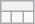<table class="wikitable left">
<tr style="background-color:#CEDAF2">
<th colspan="3"></th>
</tr>
<tr align="center">
<td></td>
<td></td>
<td></td>
</tr>
</table>
